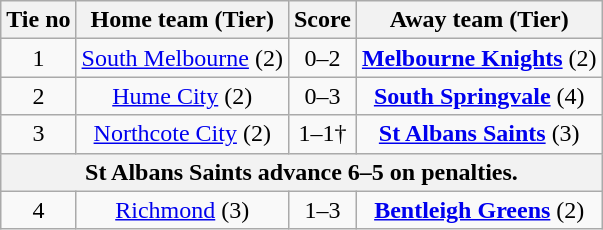<table class="wikitable" style="text-align:center">
<tr>
<th>Tie no</th>
<th>Home team (Tier)</th>
<th>Score</th>
<th>Away team (Tier)</th>
</tr>
<tr>
<td>1</td>
<td><a href='#'>South Melbourne</a> (2)</td>
<td>0–2</td>
<td><strong><a href='#'>Melbourne Knights</a></strong> (2)</td>
</tr>
<tr>
<td>2</td>
<td><a href='#'>Hume City</a> (2)</td>
<td>0–3</td>
<td><strong><a href='#'>South Springvale</a></strong> (4)</td>
</tr>
<tr>
<td>3</td>
<td><a href='#'>Northcote City</a> (2)</td>
<td>1–1†</td>
<td><strong><a href='#'>St Albans Saints</a></strong> (3)</td>
</tr>
<tr>
<th colspan=4>St Albans Saints advance 6–5 on penalties.</th>
</tr>
<tr>
<td>4</td>
<td><a href='#'>Richmond</a> (3)</td>
<td>1–3</td>
<td><strong><a href='#'>Bentleigh Greens</a></strong> (2)</td>
</tr>
</table>
